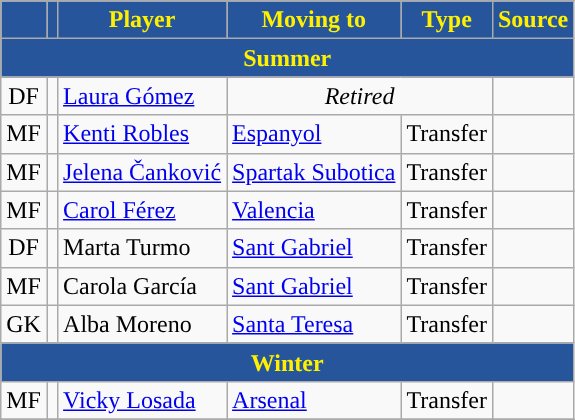<table class="wikitable plainrowheaders sortable" style="text-align:center">
<tr>
<th style="background:#26559B; color:#FFF000; "></th>
<th style="background:#26559B; color:#FFF000; "></th>
<th style="background:#26559B; color:#FFF000; ">Player</th>
<th style="background:#26559B; color:#FFF000; ">Moving to</th>
<th style="background:#26559B; color:#FFF000; ">Type</th>
<th style="background:#26559B; color:#FFF000; ">Source</th>
</tr>
<tr>
<th colspan=6 style="background:#26559B; color:#FFF000; ">Summer</th>
</tr>
<tr>
<td>DF</td>
<td></td>
<td align="left"><a href='#'>Laura Gómez</a></td>
<td colspan="2"><em>Retired</em></td>
<td></td>
</tr>
<tr>
<td>MF</td>
<td></td>
<td align="left"><a href='#'>Kenti Robles</a></td>
<td align="left"><a href='#'>Espanyol</a></td>
<td>Transfer</td>
<td></td>
</tr>
<tr>
<td>MF</td>
<td></td>
<td align="left"><a href='#'>Jelena Čanković</a></td>
<td align="left"> <a href='#'>Spartak Subotica</a></td>
<td>Transfer</td>
<td></td>
</tr>
<tr>
<td>MF</td>
<td></td>
<td align="left"><a href='#'>Carol Férez</a></td>
<td align="left"><a href='#'>Valencia</a></td>
<td>Transfer</td>
<td></td>
</tr>
<tr>
<td>DF</td>
<td></td>
<td align="left">Marta Turmo</td>
<td align="left"><a href='#'>Sant Gabriel</a></td>
<td>Transfer</td>
<td></td>
</tr>
<tr>
<td>MF</td>
<td></td>
<td align=left>Carola García</td>
<td align=left><a href='#'>Sant Gabriel</a></td>
<td>Transfer</td>
<td></td>
</tr>
<tr>
<td>GK</td>
<td></td>
<td align=left>Alba Moreno</td>
<td align=left><a href='#'>Santa Teresa</a></td>
<td>Transfer</td>
<td></td>
</tr>
<tr>
<th colspan=6 style="background:#26559B; color:#FFF000; ">Winter</th>
</tr>
<tr>
<td>MF</td>
<td></td>
<td align=left><a href='#'>Vicky Losada</a></td>
<td align=left> <a href='#'>Arsenal</a></td>
<td>Transfer</td>
<td></td>
</tr>
<tr>
</tr>
</table>
